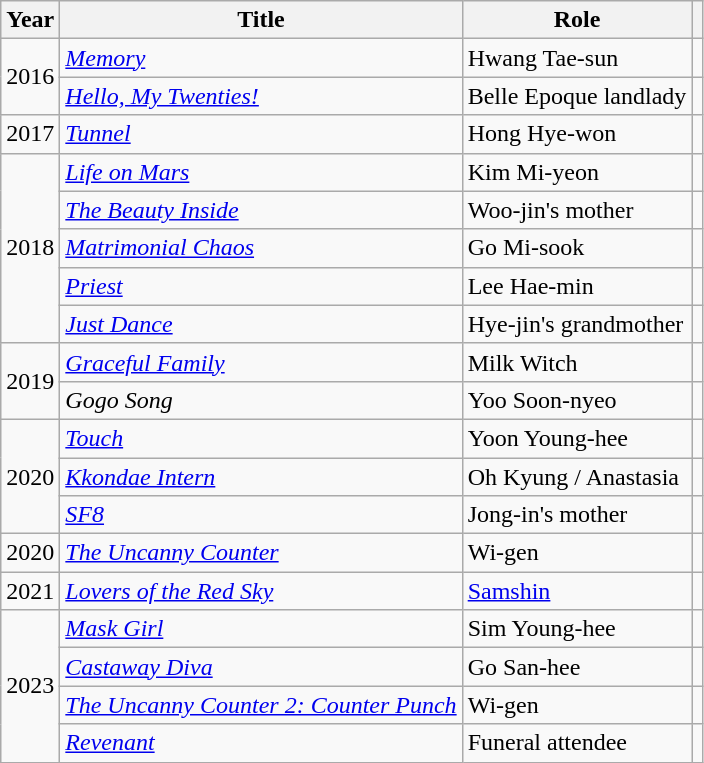<table class="wikitable">
<tr>
<th>Year</th>
<th>Title</th>
<th>Role</th>
<th></th>
</tr>
<tr>
<td rowspan=2>2016</td>
<td><em><a href='#'>Memory</a></em></td>
<td>Hwang Tae-sun</td>
<td></td>
</tr>
<tr>
<td><em><a href='#'>Hello, My Twenties!</a></em></td>
<td>Belle Epoque landlady</td>
<td></td>
</tr>
<tr>
<td>2017</td>
<td><em><a href='#'>Tunnel</a></em></td>
<td>Hong Hye-won</td>
<td></td>
</tr>
<tr>
<td rowspan=5>2018</td>
<td><em><a href='#'>Life on Mars</a></em></td>
<td>Kim Mi-yeon</td>
<td></td>
</tr>
<tr>
<td><em><a href='#'>The Beauty Inside</a></em></td>
<td>Woo-jin's mother</td>
<td></td>
</tr>
<tr>
<td><em><a href='#'>Matrimonial Chaos</a></em></td>
<td>Go Mi-sook</td>
<td></td>
</tr>
<tr>
<td><em><a href='#'>Priest</a></em></td>
<td>Lee Hae-min</td>
<td></td>
</tr>
<tr>
<td><em><a href='#'>Just Dance</a></em></td>
<td>Hye-jin's grandmother</td>
<td></td>
</tr>
<tr>
<td rowspan=2>2019</td>
<td><em><a href='#'>Graceful Family</a></em></td>
<td>Milk Witch</td>
<td></td>
</tr>
<tr>
<td><em>Gogo Song</em></td>
<td>Yoo Soon-nyeo</td>
<td></td>
</tr>
<tr>
<td rowspan="3">2020</td>
<td><em><a href='#'>Touch</a></em></td>
<td>Yoon Young-hee</td>
<td></td>
</tr>
<tr>
<td><em><a href='#'>Kkondae Intern</a></em></td>
<td>Oh Kyung / Anastasia</td>
<td></td>
</tr>
<tr>
<td><em><a href='#'>SF8</a></em></td>
<td>Jong-in's mother</td>
<td></td>
</tr>
<tr>
<td>2020</td>
<td><em><a href='#'>The Uncanny Counter</a></em></td>
<td>Wi-gen</td>
<td></td>
</tr>
<tr>
<td>2021</td>
<td><em><a href='#'>Lovers of the Red Sky</a></em></td>
<td><a href='#'>Samshin</a></td>
<td></td>
</tr>
<tr>
<td rowspan="4">2023</td>
<td><em><a href='#'>Mask Girl</a></em></td>
<td>Sim Young-hee</td>
<td></td>
</tr>
<tr>
<td><em><a href='#'>Castaway Diva</a></em></td>
<td>Go San-hee</td>
<td></td>
</tr>
<tr>
<td><em><a href='#'>The Uncanny Counter 2: Counter Punch</a></em></td>
<td>Wi-gen</td>
<td></td>
</tr>
<tr>
<td><em><a href='#'>Revenant</a></em></td>
<td>Funeral attendee</td>
<td></td>
</tr>
</table>
